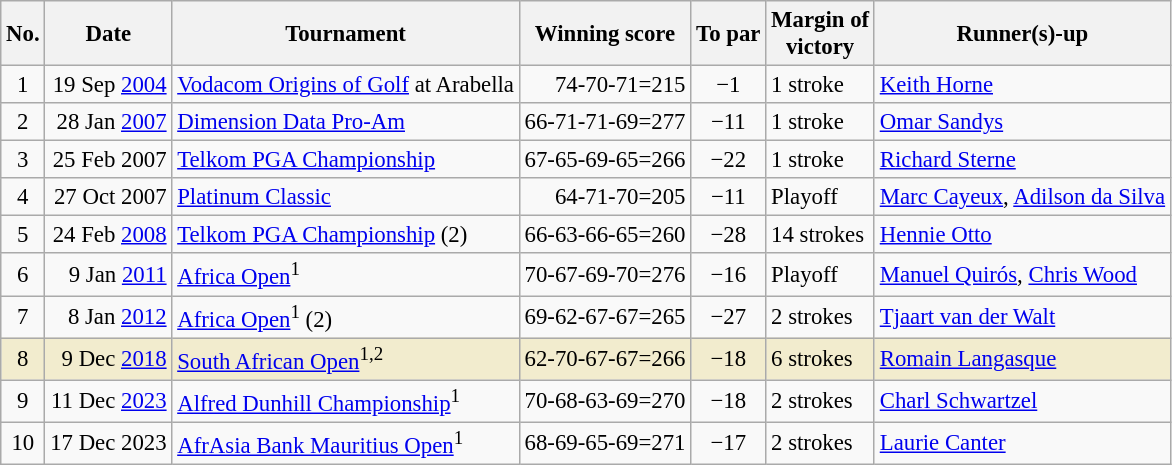<table class="wikitable" style="font-size:95%;">
<tr>
<th>No.</th>
<th>Date</th>
<th>Tournament</th>
<th>Winning score</th>
<th>To par</th>
<th>Margin of<br>victory</th>
<th>Runner(s)-up</th>
</tr>
<tr>
<td align=center>1</td>
<td align=right>19 Sep <a href='#'>2004</a></td>
<td><a href='#'>Vodacom Origins of Golf</a> at Arabella</td>
<td align=right>74-70-71=215</td>
<td align=center>−1</td>
<td>1 stroke</td>
<td> <a href='#'>Keith Horne</a></td>
</tr>
<tr>
<td align=center>2</td>
<td align=right>28 Jan <a href='#'>2007</a></td>
<td><a href='#'>Dimension Data Pro-Am</a></td>
<td align=right>66-71-71-69=277</td>
<td align=center>−11</td>
<td>1 stroke</td>
<td> <a href='#'>Omar Sandys</a></td>
</tr>
<tr>
<td align=center>3</td>
<td align=right>25 Feb 2007</td>
<td><a href='#'>Telkom PGA Championship</a></td>
<td align=right>67-65-69-65=266</td>
<td align=center>−22</td>
<td>1 stroke</td>
<td> <a href='#'>Richard Sterne</a></td>
</tr>
<tr>
<td align=center>4</td>
<td align=right>27 Oct 2007</td>
<td><a href='#'>Platinum Classic</a></td>
<td align=right>64-71-70=205</td>
<td align=center>−11</td>
<td>Playoff</td>
<td> <a href='#'>Marc Cayeux</a>,  <a href='#'>Adilson da Silva</a></td>
</tr>
<tr>
<td align=center>5</td>
<td align=right>24 Feb <a href='#'>2008</a></td>
<td><a href='#'>Telkom PGA Championship</a> (2)</td>
<td align=right>66-63-66-65=260</td>
<td align=center>−28</td>
<td>14 strokes</td>
<td> <a href='#'>Hennie Otto</a></td>
</tr>
<tr>
<td align=center>6</td>
<td align=right>9 Jan <a href='#'>2011</a></td>
<td><a href='#'>Africa Open</a><sup>1</sup></td>
<td align=right>70-67-69-70=276</td>
<td align=center>−16</td>
<td>Playoff</td>
<td> <a href='#'>Manuel Quirós</a>,  <a href='#'>Chris Wood</a></td>
</tr>
<tr>
<td align=center>7</td>
<td align=right>8 Jan <a href='#'>2012</a></td>
<td><a href='#'>Africa Open</a><sup>1</sup> (2)</td>
<td align=right>69-62-67-67=265</td>
<td align=center>−27</td>
<td>2 strokes</td>
<td> <a href='#'>Tjaart van der Walt</a></td>
</tr>
<tr style="background:#f2ecce;">
<td align=center>8</td>
<td align=right>9 Dec <a href='#'>2018</a></td>
<td><a href='#'>South African Open</a><sup>1,2</sup></td>
<td align=right>62-70-67-67=266</td>
<td align=center>−18</td>
<td>6 strokes</td>
<td> <a href='#'>Romain Langasque</a></td>
</tr>
<tr>
<td align=center>9</td>
<td align=right>11 Dec <a href='#'>2023</a></td>
<td><a href='#'>Alfred Dunhill Championship</a><sup>1</sup></td>
<td align=right>70-68-63-69=270</td>
<td align=center>−18</td>
<td>2 strokes</td>
<td> <a href='#'>Charl Schwartzel</a></td>
</tr>
<tr>
<td align=center>10</td>
<td align=right>17 Dec 2023</td>
<td><a href='#'>AfrAsia Bank Mauritius Open</a><sup>1</sup></td>
<td>68-69-65-69=271</td>
<td align=center>−17</td>
<td>2 strokes</td>
<td> <a href='#'>Laurie Canter</a></td>
</tr>
</table>
